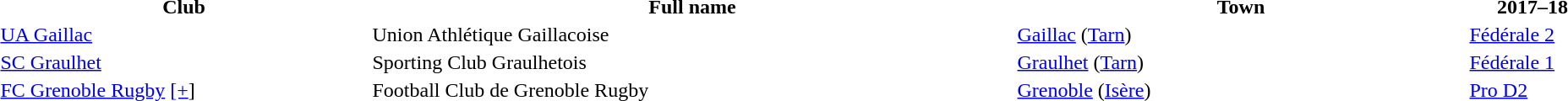<table style="width:100%;">
<tr>
<th style="width:23%;">Club</th>
<th style="width:40%;">Full name</th>
<th style="width:28%;">Town</th>
<th style="width:8%;">2017–18</th>
</tr>
<tr>
<td><a href='#'>UA Gaillac</a></td>
<td>Union Athlétique Gaillacoise</td>
<td><a href='#'>Gaillac</a> (<a href='#'>Tarn</a>)</td>
<td><a href='#'>Fédérale 2</a></td>
</tr>
<tr>
<td><a href='#'>SC Graulhet</a></td>
<td>Sporting Club Graulhetois</td>
<td><a href='#'>Graulhet</a> (<a href='#'>Tarn</a>)</td>
<td><a href='#'>Fédérale 1</a></td>
</tr>
<tr>
<td><a href='#'>FC Grenoble Rugby</a> <a href='#'>[+</a>]</td>
<td>Football Club de Grenoble Rugby</td>
<td><a href='#'>Grenoble</a> (<a href='#'>Isère</a>)</td>
<td><a href='#'>Pro D2</a></td>
</tr>
</table>
